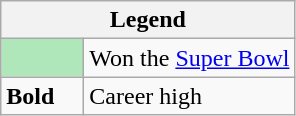<table class="wikitable mw-collapsible mw-collapsed">
<tr>
<th colspan="2">Legend</th>
</tr>
<tr>
<td style="background:#afe6ba; width:3em;"></td>
<td>Won the <a href='#'>Super Bowl</a></td>
</tr>
<tr>
<td><strong>Bold</strong></td>
<td>Career high</td>
</tr>
</table>
